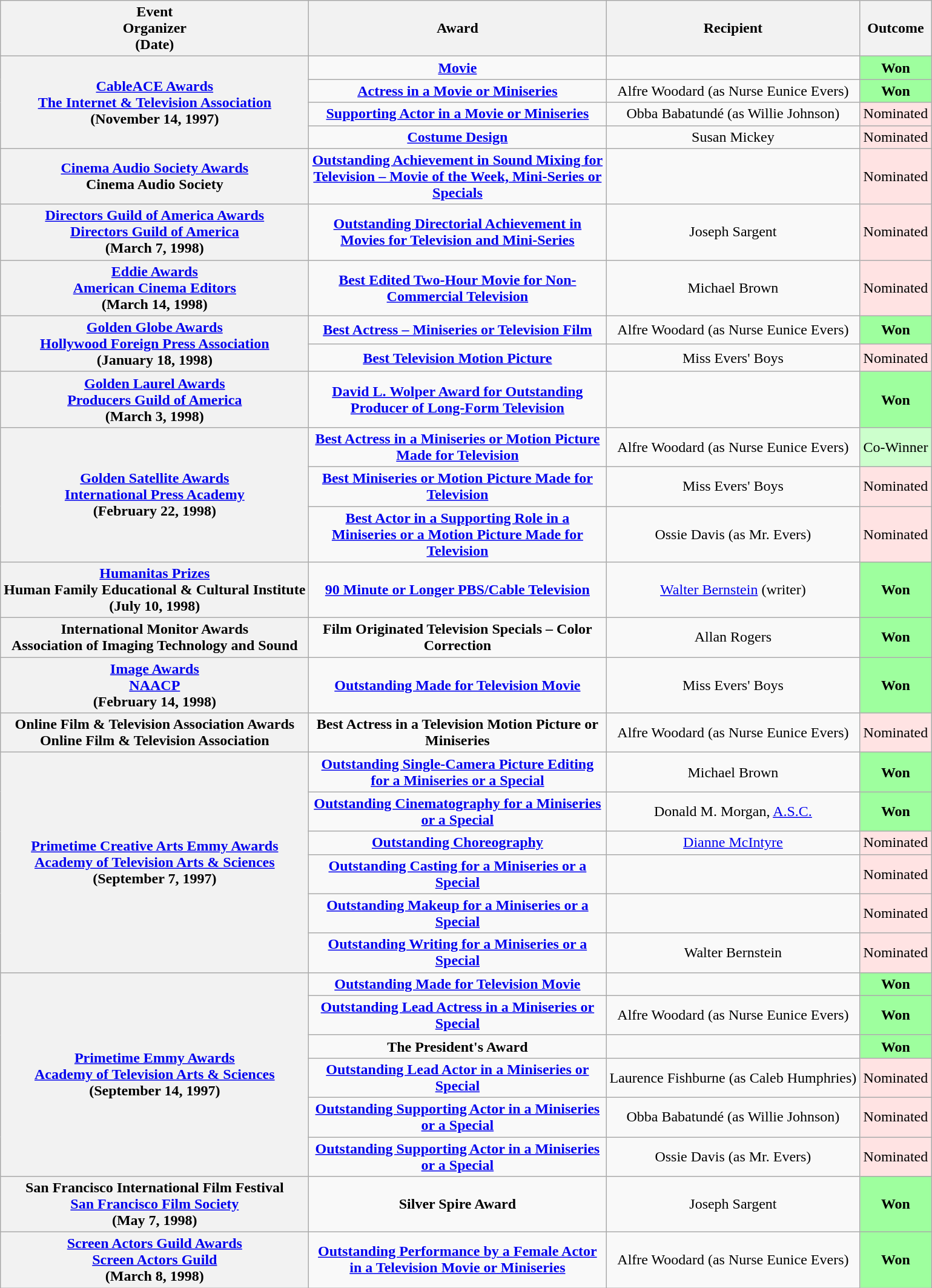<table class="wikitable sortable" style="text-align: center;">
<tr>
<th scope="col" data-sort-tyle="text">Event<br><span>Organizer</span><br><span>(Date)</span></th>
<th scope="col" style="width: 20em;">Award</th>
<th scope="col">Recipient</th>
<th scope="col" data-sort-type="number">Outcome</th>
</tr>
<tr>
<th scope="row" rowspan="4" data-sort-value="CableACE Awards"> <a href='#'>CableACE Awards</a><br><span><a href='#'>The Internet & Television Association</a></span><br><span>(November 14, 1997)</span></th>
<td><strong><a href='#'>Movie</a></strong></td>
<td></td>
<td class="yes table-yes2" data-sort-value="3" style="background-color: #9eff9e; color: #000; font-weight: 600; text-align: center; vertical-align: middle;">Won</td>
</tr>
<tr>
<td><strong><a href='#'>Actress in a Movie or Miniseries</a></strong></td>
<td>Alfre Woodard (as Nurse Eunice Evers)</td>
<td class="yes table-yes2" data-sort-value="3" style="background-color: #9eff9e; color: #000; font-weight: 600; text-align: center; vertical-align: middle;">Won</td>
</tr>
<tr>
<td><strong><a href='#'>Supporting Actor in a Movie or Miniseries</a></strong></td>
<td>Obba Babatundé (as Willie Johnson)</td>
<td class="no table-no2" data-sort-value="1" style="background-color: #ffe3e3; color: #000; text-align: center; vertical-align: middle;">Nominated</td>
</tr>
<tr>
<td><strong><a href='#'>Costume Design</a></strong></td>
<td>Susan Mickey</td>
<td class="no table-no2" data-sort-value="1" style="background-color: #ffe3e3; color: #000; text-align: center; vertical-align: middle;">Nominated</td>
</tr>
<tr>
<th scope="row" data-sort-value="Cinema Audio Society Awards"> <a href='#'>Cinema Audio Society Awards</a><br><span>Cinema Audio Society</span></th>
<td><strong><a href='#'>Outstanding Achievement in Sound Mixing for Television – Movie of the Week, Mini-Series or Specials</a></strong></td>
<td></td>
<td class="no table-no2" data-sort-value="1" style="background-color: #ffe3e3; color: #000; text-align: center; vertical-align: middle;">Nominated</td>
</tr>
<tr>
<th scope="row" data-sort-value="Directors Guild of America Awards"> <a href='#'>Directors Guild of America Awards</a><br><span><a href='#'>Directors Guild of America</a></span><br><span>(March 7, 1998)</span></th>
<td><strong><a href='#'>Outstanding Directorial Achievement in Movies for Television and Mini-Series</a></strong></td>
<td>Joseph Sargent</td>
<td class="no table-no2" data-sort-value="1" style="background-color: #ffe3e3; color: #000; text-align: center; vertical-align: middle;">Nominated</td>
</tr>
<tr>
<th scope="row" data-sort-value="Eddie Awards"> <a href='#'>Eddie Awards</a><br><span><a href='#'>American Cinema Editors</a></span><br><span>(March 14, 1998)</span></th>
<td><strong><a href='#'>Best Edited Two-Hour Movie for Non-Commercial Television</a></strong></td>
<td>Michael Brown</td>
<td class="no table-no2" data-sort-value="1" style="background-color: #ffe3e3; color: #000; text-align: center; vertical-align: middle;">Nominated</td>
</tr>
<tr>
<th scope="row" rowspan="2" data-sort-value="Golden Globe Awards"> <a href='#'>Golden Globe Awards</a><br><span><a href='#'>Hollywood Foreign Press Association</a></span><br><span>(January 18, 1998)</span></th>
<td><strong><a href='#'>Best Actress – Miniseries or Television Film</a></strong></td>
<td>Alfre Woodard (as Nurse Eunice Evers)</td>
<td class="yes table-yes2" data-sort-value="3" style="background-color: #9eff9e; color: #000; font-weight: 600; text-align: center; vertical-align: middle;">Won</td>
</tr>
<tr>
<td><strong><a href='#'>Best Television Motion Picture</a></strong></td>
<td><span>Miss Evers' Boys</span></td>
<td class="no table-no2" data-sort-value="1" style="background-color: #ffe3e3; color: #000; text-align: center; vertical-align: middle;">Nominated</td>
</tr>
<tr>
<th scope="row" data-sort-value="Golden Laurel Awards"> <a href='#'>Golden Laurel Awards</a><br><span><a href='#'>Producers Guild of America</a></span><br><span>(March 3, 1998)</span></th>
<td><strong><a href='#'>David L. Wolper Award for Outstanding Producer of Long-Form Television</a></strong></td>
<td></td>
<td class="yes table-yes2" data-sort-value="3" style="background-color: #9eff9e; color: #000; font-weight: 600; text-align: center; vertical-align: middle;">Won</td>
</tr>
<tr>
<th scope="row" rowspan="3" data-sort-value="Golden Satellite Awards"> <a href='#'>Golden Satellite Awards</a><br><span><a href='#'>International Press Academy</a></span><br><span>(February 22, 1998)</span></th>
<td><strong><a href='#'>Best Actress in a Miniseries or Motion Picture Made for Television</a></strong></td>
<td>Alfre Woodard (as Nurse Eunice Evers)</td>
<td class="yes table-yes2" data-sort-value="2" style="background-color: #cfc; font-weight: 500; text-align: center; vertical-align: middle;">Co-Winner</td>
</tr>
<tr>
<td><strong><a href='#'>Best Miniseries or Motion Picture Made for Television</a></strong></td>
<td><span>Miss Evers' Boys</span></td>
<td class="no table-no2" data-sort-value="1" style="background-color: #ffe3e3; color: #000; text-align: center; vertical-align: middle;">Nominated</td>
</tr>
<tr>
<td><strong><a href='#'>Best Actor in a Supporting Role in a Miniseries or a Motion Picture Made for Television</a></strong></td>
<td>Ossie Davis (as Mr. Evers)</td>
<td class="no table-no2" data-sort-value="1" style="background-color: #ffe3e3; color: #000; text-align: center; vertical-align: middle;">Nominated</td>
</tr>
<tr>
<th scope="row" data-sort-value="Humanitas Prizes"> <a href='#'>Humanitas Prizes</a><br><span>Human Family Educational & Cultural Institute</span><br><span>(July 10, 1998)</span></th>
<td><strong><a href='#'>90 Minute or Longer PBS/Cable Television</a></strong></td>
<td><a href='#'>Walter Bernstein</a> (writer)</td>
<td class="yes table-yes2" data-sort-value="3" style="background-color: #9eff9e; color: #000; font-weight: 600; text-align: center; vertical-align: middle;">Won</td>
</tr>
<tr>
<th scope="row" data-sort-value="International Monitor Awards"> International Monitor Awards<br><span>Association of Imaging Technology and Sound</span></th>
<td><strong>Film Originated Television Specials – Color Correction</strong></td>
<td>Allan Rogers</td>
<td class="yes table-yes2" data-sort-value="3" style="background-color: #9eff9e; color: #000; font-weight: 600; text-align: center; vertical-align: middle;">Won</td>
</tr>
<tr>
<th scope="row" data-sort-value="NAACP Image Awards"> <a href='#'>Image Awards</a><br><span><a href='#'>NAACP</a></span><br><span>(February 14, 1998)</span></th>
<td><strong><a href='#'>Outstanding Made for Television Movie</a></strong></td>
<td><span>Miss Evers' Boys</span></td>
<td class="yes table-yes2" data-sort-value="3" style="background-color: #9eff9e; color: #000; font-weight: 600; text-align: center; vertical-align: middle;">Won</td>
</tr>
<tr>
<th scope="row" data-sort-value="Online Film & Television Association Awards"> Online Film & Television Association Awards<br><span>Online Film & Television Association</span></th>
<td><strong>Best Actress in a Television Motion Picture or Miniseries</strong></td>
<td>Alfre Woodard (as Nurse Eunice Evers)</td>
<td class="no table-no2" data-sort-value="1" style="background-color: #ffe3e3; color: #000; text-align: center; vertical-align: middle;">Nominated</td>
</tr>
<tr>
<th scope="row" rowspan="6" data-sort-value="Primetime Creative Arts Emmy Awards"> <a href='#'>Primetime Creative Arts Emmy Awards</a><br><span><a href='#'>Academy of Television Arts & Sciences</a></span><br><span>(September 7, 1997)</span></th>
<td><strong><a href='#'>Outstanding Single-Camera Picture Editing for a Miniseries or a Special</a></strong></td>
<td>Michael Brown</td>
<td class="yes table-yes2" data-sort-value="3" style="background-color: #9eff9e; color: #000; font-weight: 600; text-align: center; vertical-align: middle;">Won</td>
</tr>
<tr>
<td><strong><a href='#'>Outstanding Cinematography for a Miniseries or a Special</a></strong></td>
<td>Donald M. Morgan, <a href='#'>A.S.C.</a></td>
<td class="yes table-yes2" data-sort-value="3" style="background-color: #9eff9e; color: #000; font-weight: 600; text-align: center; vertical-align: middle;">Won</td>
</tr>
<tr>
<td><strong><a href='#'>Outstanding Choreography</a></strong></td>
<td><a href='#'>Dianne McIntyre</a></td>
<td class="no table-no2" data-sort-value="1" style="background-color: #ffe3e3; color: #000; text-align: center; vertical-align: middle;">Nominated</td>
</tr>
<tr>
<td><strong><a href='#'>Outstanding Casting for a Miniseries or a Special</a></strong></td>
<td></td>
<td class="no table-no2" data-sort-value="1" style="background-color: #ffe3e3; color: #000; text-align: center; vertical-align: middle;">Nominated</td>
</tr>
<tr>
<td><strong><a href='#'>Outstanding Makeup for a Miniseries or a Special</a></strong></td>
<td></td>
<td class="no table-no2" data-sort-value="1" style="background-color: #ffe3e3; color: #000; text-align: center; vertical-align: middle;">Nominated</td>
</tr>
<tr>
<td><strong><a href='#'>Outstanding Writing for a Miniseries or a Special</a></strong></td>
<td>Walter Bernstein</td>
<td class="no table-no2" data-sort-value="1" style="background-color: #ffe3e3; color: #000; text-align: center; vertical-align: middle;">Nominated</td>
</tr>
<tr>
<th scope="row" rowspan="6" data-sort-value="Primetime Emmy Awards"> <a href='#'>Primetime Emmy Awards</a><br><span><a href='#'>Academy of Television Arts & Sciences</a></span><br><span>(September 14, 1997)</span></th>
<td><strong><a href='#'>Outstanding Made for Television Movie</a></strong></td>
<td></td>
<td class="yes table-yes2" data-sort-value="3" style="background-color: #9eff9e; color: #000; font-weight: 600; text-align: center; vertical-align: middle;">Won</td>
</tr>
<tr>
<td><strong><a href='#'>Outstanding Lead Actress in a Miniseries or Special</a></strong></td>
<td>Alfre Woodard (as Nurse Eunice Evers)</td>
<td class="yes table-yes2" data-sort-value="3" style="background-color: #9eff9e; color: #000; font-weight: 600; text-align: center; vertical-align: middle;">Won</td>
</tr>
<tr>
<td><strong>The President's Award</strong></td>
<td></td>
<td class="yes table-yes2" data-sort-value="3" style="background-color: #9eff9e; color: #000; font-weight: 600; text-align: center; vertical-align: middle;">Won</td>
</tr>
<tr>
<td><strong><a href='#'>Outstanding Lead Actor in a Miniseries or Special</a></strong></td>
<td>Laurence Fishburne (as Caleb Humphries)</td>
<td class="no table-no2" data-sort-value="1" style="background-color: #ffe3e3; color: #000; text-align: center; vertical-align: middle;">Nominated</td>
</tr>
<tr>
<td><strong><a href='#'>Outstanding Supporting Actor in a Miniseries or a Special</a></strong></td>
<td>Obba Babatundé (as Willie Johnson)</td>
<td class="no table-no2" data-sort-value="1" style="background-color: #ffe3e3; color: #000; text-align: center; vertical-align: middle;">Nominated</td>
</tr>
<tr>
<td><strong><a href='#'>Outstanding Supporting Actor in a Miniseries or a Special</a></strong></td>
<td>Ossie Davis (as Mr. Evers)</td>
<td class="no table-no2" data-sort-value="1" style="background-color: #ffe3e3; color: #000; text-align: center; vertical-align: middle;">Nominated</td>
</tr>
<tr>
<th scope="row" data-sort-value="San Francisco International Film Festival Awards"> San Francisco International Film Festival<br><span><a href='#'>San Francisco Film Society</a></span><br><span>(May 7, 1998)</span></th>
<td><strong>Silver Spire Award</strong></td>
<td>Joseph Sargent</td>
<td class="yes table-yes2" data-sort-value="3" style="background-color: #9eff9e; color: #000; font-weight: 600; text-align: center; vertical-align: middle;">Won</td>
</tr>
<tr>
<th scope="row" data-sort-value="Screen Actors Guild Awards"> <a href='#'>Screen Actors Guild Awards</a><br><span><a href='#'>Screen Actors Guild</a></span><br><span>(March 8, 1998)</span></th>
<td><strong><a href='#'>Outstanding Performance by a
Female Actor in a Television Movie or Miniseries</a></strong></td>
<td>Alfre Woodard (as Nurse Eunice Evers)</td>
<td class="yes table-yes2" data-sort-value="3" style="background-color: #9eff9e; color: #000; font-weight: 600; text-align: center; vertical-align: middle;">Won</td>
</tr>
</table>
